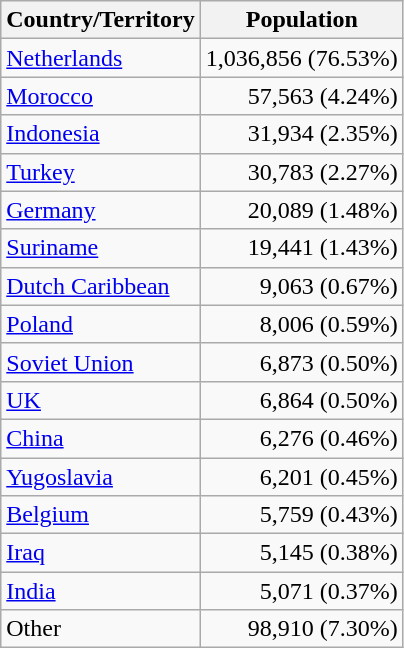<table class="wikitable">
<tr>
<th>Country/Territory</th>
<th>Population</th>
</tr>
<tr>
<td> <a href='#'>Netherlands</a></td>
<td style="text-align:right;">1,036,856 (76.53%)</td>
</tr>
<tr>
<td> <a href='#'>Morocco</a></td>
<td style="text-align:right;">57,563 (4.24%)</td>
</tr>
<tr>
<td> <a href='#'>Indonesia</a></td>
<td style="text-align:right;">31,934 (2.35%)</td>
</tr>
<tr>
<td> <a href='#'>Turkey</a></td>
<td style="text-align:right;">30,783 (2.27%)</td>
</tr>
<tr>
<td> <a href='#'>Germany</a></td>
<td style="text-align:right;">20,089 (1.48%)</td>
</tr>
<tr>
<td> <a href='#'>Suriname</a></td>
<td style="text-align:right;">19,441 (1.43%)</td>
</tr>
<tr>
<td> <a href='#'>Dutch Caribbean</a></td>
<td style="text-align:right;">9,063 (0.67%)</td>
</tr>
<tr>
<td> <a href='#'>Poland</a></td>
<td style="text-align:right;">8,006 (0.59%)</td>
</tr>
<tr>
<td> <a href='#'>Soviet Union</a></td>
<td style="text-align:right;">6,873 (0.50%)</td>
</tr>
<tr>
<td> <a href='#'>UK</a></td>
<td style="text-align:right;">6,864 (0.50%)</td>
</tr>
<tr>
<td> <a href='#'>China</a></td>
<td style="text-align:right;">6,276 (0.46%)</td>
</tr>
<tr>
<td> <a href='#'>Yugoslavia</a></td>
<td style="text-align:right;">6,201 (0.45%)</td>
</tr>
<tr>
<td> <a href='#'>Belgium</a></td>
<td style="text-align:right;">5,759 (0.43%)</td>
</tr>
<tr>
<td> <a href='#'>Iraq</a></td>
<td style="text-align:right;">5,145 (0.38%)</td>
</tr>
<tr>
<td> <a href='#'>India</a></td>
<td style="text-align:right;">5,071 (0.37%)</td>
</tr>
<tr>
<td>Other</td>
<td style="text-align:right;">98,910 (7.30%)</td>
</tr>
</table>
